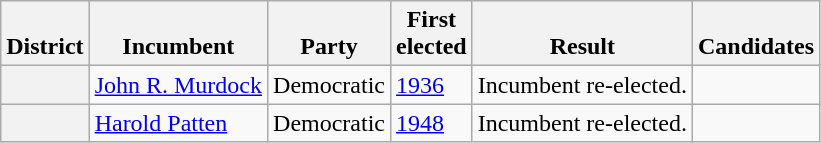<table class=wikitable>
<tr valign=bottom>
<th>District</th>
<th>Incumbent</th>
<th>Party</th>
<th>First<br>elected</th>
<th>Result</th>
<th>Candidates</th>
</tr>
<tr>
<th></th>
<td><a href='#'>John R. Murdock</a></td>
<td>Democratic</td>
<td><a href='#'>1936</a></td>
<td>Incumbent re-elected.</td>
<td nowrap></td>
</tr>
<tr>
<th></th>
<td><a href='#'>Harold Patten</a></td>
<td>Democratic</td>
<td><a href='#'>1948</a></td>
<td>Incumbent re-elected.</td>
<td nowrap></td>
</tr>
</table>
